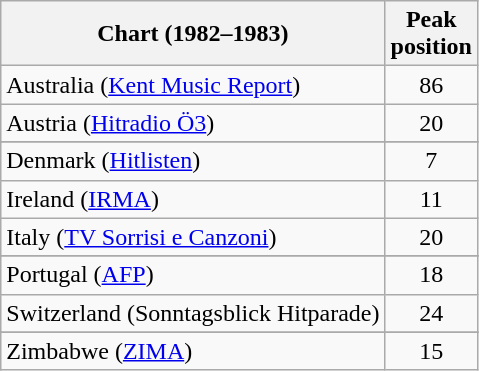<table class="wikitable sortable">
<tr>
<th>Chart (1982–1983)</th>
<th>Peak<br>position</th>
</tr>
<tr>
<td align="left">Australia (<a href='#'>Kent Music Report</a>)</td>
<td style="text-align:center;">86</td>
</tr>
<tr>
<td align="left">Austria (<a href='#'>Hitradio Ö3</a>)</td>
<td style="text-align:center;">20</td>
</tr>
<tr>
</tr>
<tr>
<td>Denmark (<a href='#'>Hitlisten</a>)</td>
<td style="text-align:center;">7</td>
</tr>
<tr>
<td>Ireland (<a href='#'>IRMA</a>)</td>
<td style="text-align:center;">11</td>
</tr>
<tr>
<td>Italy (<a href='#'>TV Sorrisi e Canzoni</a>)</td>
<td style="text-align:center;">20</td>
</tr>
<tr>
</tr>
<tr>
<td>Portugal (<a href='#'>AFP</a>)</td>
<td style="text-align:center;">18</td>
</tr>
<tr>
<td>Switzerland (Sonntagsblick Hitparade)</td>
<td style="text-align:center;">24</td>
</tr>
<tr>
</tr>
<tr>
</tr>
<tr>
<td>Zimbabwe (<a href='#'>ZIMA</a>)</td>
<td style="text-align:center;">15</td>
</tr>
</table>
